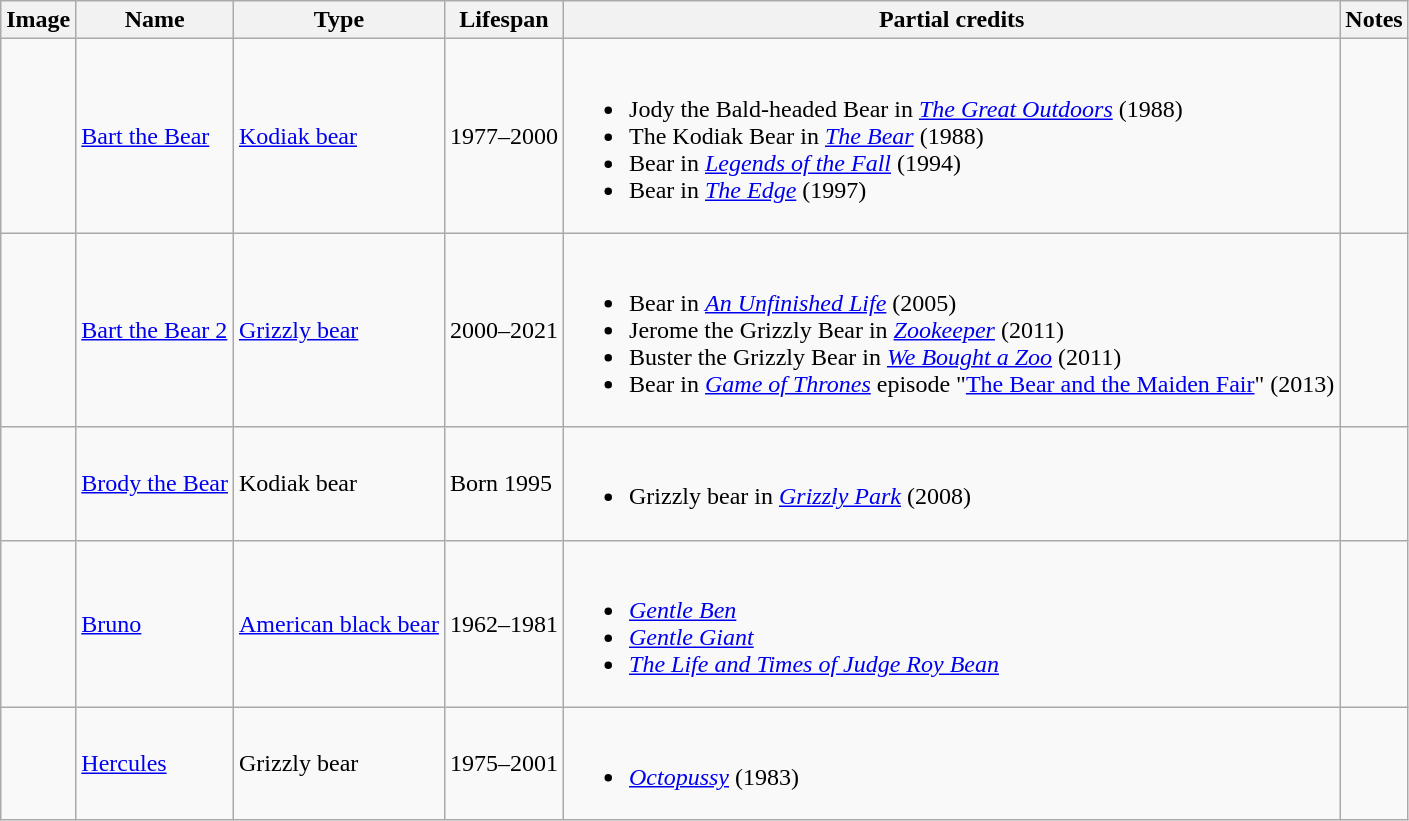<table class="wikitable sortable">
<tr>
<th scope="col" class="unsortable">Image</th>
<th>Name</th>
<th>Type</th>
<th>Lifespan</th>
<th class=unsortable>Partial credits</th>
<th class=unsortable>Notes</th>
</tr>
<tr>
<td></td>
<td><a href='#'>Bart the Bear</a></td>
<td><a href='#'>Kodiak bear</a></td>
<td>1977–2000</td>
<td><br><ul><li>Jody the Bald-headed Bear in <em><a href='#'>The Great Outdoors</a></em> (1988)</li><li>The Kodiak Bear in <em><a href='#'>The Bear</a></em> (1988)</li><li>Bear in <em><a href='#'>Legends of the Fall</a></em> (1994)</li><li>Bear in <em><a href='#'>The Edge</a></em> (1997)</li></ul></td>
<td></td>
</tr>
<tr>
<td></td>
<td><a href='#'>Bart the Bear 2</a></td>
<td><a href='#'>Grizzly bear</a></td>
<td>2000–2021</td>
<td><br><ul><li>Bear in <em><a href='#'>An Unfinished Life</a></em> (2005)</li><li>Jerome the Grizzly Bear in <em><a href='#'>Zookeeper</a></em> (2011)</li><li>Buster the Grizzly Bear in <em><a href='#'>We Bought a Zoo</a></em> (2011)</li><li>Bear in <em><a href='#'>Game of Thrones</a></em> episode "<a href='#'>The Bear and the Maiden Fair</a>" (2013)</li></ul></td>
<td></td>
</tr>
<tr>
<td></td>
<td><a href='#'>Brody the Bear</a></td>
<td>Kodiak bear</td>
<td>Born 1995</td>
<td><br><ul><li>Grizzly bear in <em><a href='#'>Grizzly Park</a></em> (2008)</li></ul></td>
<td></td>
</tr>
<tr>
<td></td>
<td><a href='#'>Bruno</a></td>
<td><a href='#'>American black bear</a></td>
<td>1962–1981</td>
<td><br><ul><li><em><a href='#'>Gentle Ben</a></em></li><li><em><a href='#'>Gentle Giant</a></em></li><li><em><a href='#'>The Life and Times of Judge Roy Bean</a></em></li></ul></td>
<td></td>
</tr>
<tr>
<td></td>
<td><a href='#'>Hercules</a></td>
<td>Grizzly bear</td>
<td>1975–2001</td>
<td><br><ul><li><em><a href='#'>Octopussy</a></em> (1983)</li></ul></td>
<td></td>
</tr>
</table>
